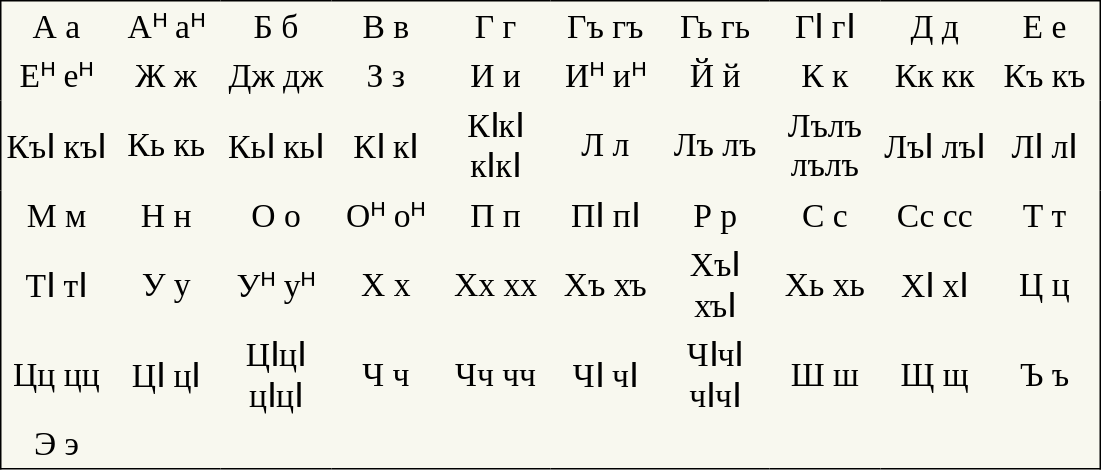<table style="font-family:Arial Unicode MS; font-size:1.4em; border-color:#000000; border-width:1px; border-style:solid; border-collapse:collapse; background-color:#F8F8EF">
<tr>
<td style="width:3em; text-align:center; padding: 3px;">А а</td>
<td style="width:3em; text-align:center; padding: 3px;">Аᵸ аᵸ</td>
<td style="width:3em; text-align:center; padding: 3px;">Б б</td>
<td style="width:3em; text-align:center; padding: 3px;">В в</td>
<td style="width:3em; text-align:center; padding: 3px;">Г г</td>
<td style="width:3em; text-align:center; padding: 3px;">Гъ гъ</td>
<td style="width:3em; text-align:center; padding: 3px;">Гь гь</td>
<td style="width:3em; text-align:center; padding: 3px;">ГӀ гӀ</td>
<td style="width:3em; text-align:center; padding: 3px;">Д д</td>
<td style="width:3em; text-align:center; padding: 3px;">Е е</td>
</tr>
<tr>
<td style="width:3em; text-align:center; padding: 3px;">Еᵸ еᵸ</td>
<td style="width:3em; text-align:center; padding: 3px;">Ж ж</td>
<td style="width:3em; text-align:center; padding: 3px;">Дж дж</td>
<td style="width:3em; text-align:center; padding: 3px;">З з</td>
<td style="width:3em; text-align:center; padding: 3px;">И и</td>
<td style="width:3em; text-align:center; padding: 3px;">Иᵸ иᵸ</td>
<td style="width:3em; text-align:center; padding: 3px;">Й й</td>
<td style="width:3em; text-align:center; padding: 3px;">К к</td>
<td style="width:3em; text-align:center; padding: 3px;">Кк кк</td>
<td style="width:3em; text-align:center; padding: 3px;">Къ къ</td>
</tr>
<tr>
<td style="width:3em; text-align:center; padding: 3px;">КъӀ къӀ</td>
<td style="width:3em; text-align:center; padding: 3px;">Кь кь</td>
<td style="width:3em; text-align:center; padding: 3px;">КьӀ кьӀ</td>
<td style="width:3em; text-align:center; padding: 3px;">КӀ кӀ</td>
<td style="width:3em; text-align:center; padding: 3px;">КӀкӀ кӀкӀ</td>
<td style="width:3em; text-align:center; padding: 3px;">Л л</td>
<td style="width:3em; text-align:center; padding: 3px;">Лъ лъ</td>
<td style="width:3em; text-align:center; padding: 3px;">Лълъ лълъ</td>
<td style="width:3em; text-align:center; padding: 3px;">ЛъӀ лъӀ</td>
<td style="width:3em; text-align:center; padding: 3px;">ЛӀ лӀ</td>
</tr>
<tr>
<td style="width:3em; text-align:center; padding: 3px;">М м</td>
<td style="width:3em; text-align:center; padding: 3px;">Н н</td>
<td style="width:3em; text-align:center; padding: 3px;">О о</td>
<td style="width:3em; text-align:center; padding: 3px;">Оᵸ оᵸ</td>
<td style="width:3em; text-align:center; padding: 3px;">П п</td>
<td style="width:3em; text-align:center; padding: 3px;">ПӀ пӀ</td>
<td style="width:3em; text-align:center; padding: 3px;">Р р</td>
<td style="width:3em; text-align:center; padding: 3px;">С с</td>
<td style="width:3em; text-align:center; padding: 3px;">Сс сс</td>
<td style="width:3em; text-align:center; padding: 3px;">Т т</td>
</tr>
<tr>
<td style="width:3em; text-align:center; padding: 3px;">ТӀ тӀ</td>
<td style="width:3em; text-align:center; padding: 3px;">У у</td>
<td style="width:3em; text-align:center; padding: 3px;">Уᵸ уᵸ</td>
<td style="width:3em; text-align:center; padding: 3px;">Х х</td>
<td style="width:3em; text-align:center; padding: 3px;">Хх хх</td>
<td style="width:3em; text-align:center; padding: 3px;">Хъ хъ</td>
<td style="width:3em; text-align:center; padding: 3px;">ХъӀ хъӀ</td>
<td style="width:3em; text-align:center; padding: 3px;">Хь хь</td>
<td style="width:3em; text-align:center; padding: 3px;">ХӀ хӀ</td>
<td style="width:3em; text-align:center; padding: 3px;">Ц ц</td>
</tr>
<tr>
<td style="width:3em; text-align:center; padding: 3px;">Цц цц</td>
<td style="width:3em; text-align:center; padding: 3px;">ЦӀ цӀ</td>
<td style="width:3em; text-align:center; padding: 3px;">ЦӀцӀ цӀцӀ</td>
<td style="width:3em; text-align:center; padding: 3px;">Ч ч</td>
<td style="width:3em; text-align:center; padding: 3px;">Чч чч</td>
<td style="width:3em; text-align:center; padding: 3px;">ЧӀ чӀ</td>
<td style="width:3em; text-align:center; padding: 3px;">ЧӀчӀ чӀчӀ</td>
<td style="width:3em; text-align:center; padding: 3px;">Ш ш</td>
<td style="width:3em; text-align:center; padding: 3px;">Щ щ</td>
<td style="width:3em; text-align:center; padding: 3px;">Ъ ъ</td>
</tr>
<tr>
<td style="width:3em; text-align:center; padding: 3px;">Э э</td>
<td></td>
<td></td>
<td></td>
<td></td>
<td></td>
<td></td>
<td></td>
<td></td>
<td></td>
</tr>
</table>
